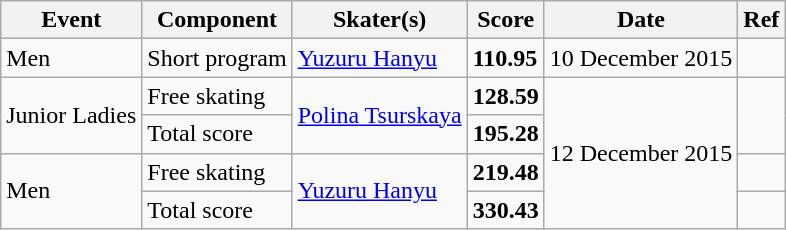<table class="wikitable sortable">
<tr>
<th>Event</th>
<th>Component</th>
<th>Skater(s)</th>
<th>Score</th>
<th>Date</th>
<th>Ref</th>
</tr>
<tr>
<td>Men</td>
<td>Short program</td>
<td> <a href='#'>Yuzuru Hanyu</a></td>
<td><strong>110.95</strong></td>
<td>10 December 2015</td>
<td></td>
</tr>
<tr>
<td rowspan=2>Junior Ladies</td>
<td>Free skating</td>
<td rowspan=2> <a href='#'>Polina Tsurskaya</a></td>
<td><strong>128.59</strong></td>
<td rowspan=4>12 December 2015</td>
<td rowspan=2></td>
</tr>
<tr>
<td>Total score</td>
<td><strong>195.28</strong></td>
</tr>
<tr>
<td rowspan=2>Men</td>
<td>Free skating</td>
<td rowspan=2> <a href='#'>Yuzuru Hanyu</a></td>
<td><strong>219.48</strong></td>
<td></td>
</tr>
<tr>
<td>Total score</td>
<td><strong>330.43</strong></td>
<td></td>
</tr>
</table>
